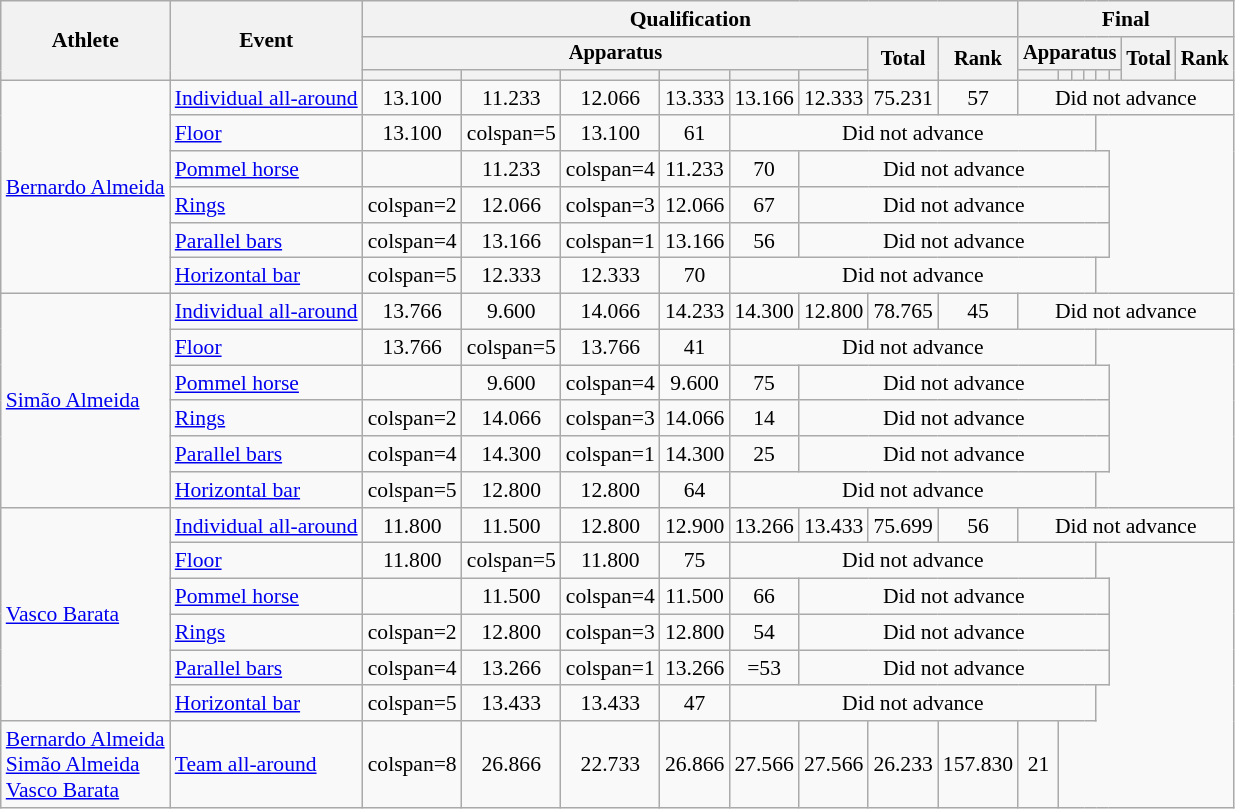<table class=wikitable style="font-size:90%; text-align:center;">
<tr>
<th rowspan=3>Athlete</th>
<th rowspan=3>Event</th>
<th colspan =8>Qualification</th>
<th colspan =8>Final</th>
</tr>
<tr style="font-size:95%">
<th colspan=6>Apparatus</th>
<th rowspan=2>Total</th>
<th rowspan=2>Rank</th>
<th colspan=6>Apparatus</th>
<th rowspan=2>Total</th>
<th rowspan=2>Rank</th>
</tr>
<tr style="font-size:95%">
<th></th>
<th></th>
<th></th>
<th></th>
<th></th>
<th></th>
<th></th>
<th></th>
<th></th>
<th></th>
<th></th>
<th></th>
</tr>
<tr>
<td align=left rowspan=6><a href='#'>Bernardo Almeida</a></td>
<td align=left><a href='#'>Individual all-around</a></td>
<td>13.100</td>
<td>11.233</td>
<td>12.066</td>
<td>13.333</td>
<td>13.166</td>
<td>12.333</td>
<td>75.231</td>
<td>57</td>
<td colspan=8>Did not advance</td>
</tr>
<tr>
<td align=left><a href='#'>Floor</a></td>
<td>13.100</td>
<td>colspan=5 </td>
<td>13.100</td>
<td>61</td>
<td colspan=8>Did not advance</td>
</tr>
<tr>
<td align=left><a href='#'>Pommel horse</a></td>
<td></td>
<td>11.233</td>
<td>colspan=4 </td>
<td>11.233</td>
<td>70</td>
<td colspan=8>Did not advance</td>
</tr>
<tr>
<td align=left><a href='#'>Rings</a></td>
<td>colspan=2 </td>
<td>12.066</td>
<td>colspan=3 </td>
<td>12.066</td>
<td>67</td>
<td colspan=8>Did not advance</td>
</tr>
<tr>
<td align=left><a href='#'>Parallel bars</a></td>
<td>colspan=4 </td>
<td>13.166</td>
<td>colspan=1 </td>
<td>13.166</td>
<td>56</td>
<td colspan=8>Did not advance</td>
</tr>
<tr>
<td align=left><a href='#'>Horizontal bar</a></td>
<td>colspan=5 </td>
<td>12.333</td>
<td>12.333</td>
<td>70</td>
<td colspan=8>Did not advance</td>
</tr>
<tr>
<td align=left rowspan=6><a href='#'>Simão Almeida</a></td>
<td align=left><a href='#'>Individual all-around</a></td>
<td>13.766</td>
<td>9.600</td>
<td>14.066</td>
<td>14.233</td>
<td>14.300</td>
<td>12.800</td>
<td>78.765</td>
<td>45</td>
<td colspan=8>Did not advance</td>
</tr>
<tr>
<td align=left><a href='#'>Floor</a></td>
<td>13.766</td>
<td>colspan=5 </td>
<td>13.766</td>
<td>41</td>
<td colspan=8>Did not advance</td>
</tr>
<tr>
<td align=left><a href='#'>Pommel horse</a></td>
<td></td>
<td>9.600</td>
<td>colspan=4 </td>
<td>9.600</td>
<td>75</td>
<td colspan=8>Did not advance</td>
</tr>
<tr>
<td align=left><a href='#'>Rings</a></td>
<td>colspan=2 </td>
<td>14.066</td>
<td>colspan=3 </td>
<td>14.066</td>
<td>14</td>
<td colspan=8>Did not advance</td>
</tr>
<tr>
<td align=left><a href='#'>Parallel bars</a></td>
<td>colspan=4 </td>
<td>14.300</td>
<td>colspan=1 </td>
<td>14.300</td>
<td>25</td>
<td colspan=8>Did not advance</td>
</tr>
<tr>
<td align=left><a href='#'>Horizontal bar</a></td>
<td>colspan=5 </td>
<td>12.800</td>
<td>12.800</td>
<td>64</td>
<td colspan=8>Did not advance</td>
</tr>
<tr>
<td align=left rowspan=6><a href='#'>Vasco Barata</a></td>
<td align=left><a href='#'>Individual all-around</a></td>
<td>11.800</td>
<td>11.500</td>
<td>12.800</td>
<td>12.900</td>
<td>13.266</td>
<td>13.433</td>
<td>75.699</td>
<td>56</td>
<td colspan=8>Did not advance</td>
</tr>
<tr>
<td align=left><a href='#'>Floor</a></td>
<td>11.800</td>
<td>colspan=5 </td>
<td>11.800</td>
<td>75</td>
<td colspan=8>Did not advance</td>
</tr>
<tr>
<td align=left><a href='#'>Pommel horse</a></td>
<td></td>
<td>11.500</td>
<td>colspan=4 </td>
<td>11.500</td>
<td>66</td>
<td colspan=8>Did not advance</td>
</tr>
<tr>
<td align=left><a href='#'>Rings</a></td>
<td>colspan=2 </td>
<td>12.800</td>
<td>colspan=3 </td>
<td>12.800</td>
<td>54</td>
<td colspan=8>Did not advance</td>
</tr>
<tr>
<td align=left><a href='#'>Parallel bars</a></td>
<td>colspan=4 </td>
<td>13.266</td>
<td>colspan=1 </td>
<td>13.266</td>
<td>=53</td>
<td colspan=8>Did not advance</td>
</tr>
<tr>
<td align=left><a href='#'>Horizontal bar</a></td>
<td>colspan=5 </td>
<td>13.433</td>
<td>13.433</td>
<td>47</td>
<td colspan=8>Did not advance</td>
</tr>
<tr>
<td align=left><a href='#'>Bernardo Almeida</a><br><a href='#'>Simão Almeida</a><br><a href='#'>Vasco Barata</a></td>
<td align=left><a href='#'>Team all-around</a></td>
<td>colspan=8 </td>
<td>26.866</td>
<td>22.733</td>
<td>26.866</td>
<td>27.566</td>
<td>27.566</td>
<td>26.233</td>
<td>157.830</td>
<td>21</td>
</tr>
</table>
